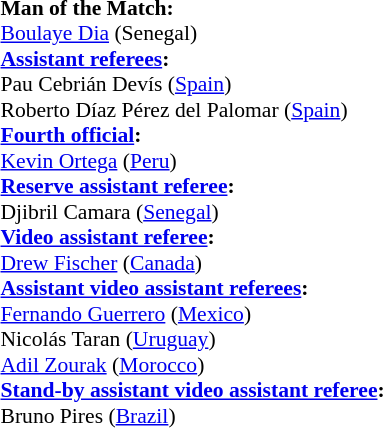<table style="width:100%; font-size:90%;">
<tr>
<td><br><strong>Man of the Match:</strong>
<br><a href='#'>Boulaye Dia</a> (Senegal)<br><strong><a href='#'>Assistant referees</a>:</strong>
<br>Pau Cebrián Devís (<a href='#'>Spain</a>)
<br>Roberto Díaz Pérez del Palomar (<a href='#'>Spain</a>)
<br><strong><a href='#'>Fourth official</a>:</strong>
<br><a href='#'>Kevin Ortega</a> (<a href='#'>Peru</a>)
<br><strong><a href='#'>Reserve assistant referee</a>:</strong>
<br>Djibril Camara (<a href='#'>Senegal</a>)
<br><strong><a href='#'>Video assistant referee</a>:</strong>
<br><a href='#'>Drew Fischer</a> (<a href='#'>Canada</a>)
<br><strong><a href='#'>Assistant video assistant referees</a>:</strong>
<br><a href='#'>Fernando Guerrero</a> (<a href='#'>Mexico</a>)
<br>Nicolás Taran (<a href='#'>Uruguay</a>)
<br><a href='#'>Adil Zourak</a> (<a href='#'>Morocco</a>)
<br><strong><a href='#'>Stand-by assistant video assistant referee</a>:</strong>
<br>Bruno Pires (<a href='#'>Brazil</a>)</td>
</tr>
</table>
